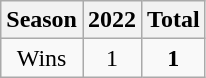<table class=wikitable>
<tr>
<th>Season</th>
<th>2022</th>
<th>Total</th>
</tr>
<tr align=center>
<td>Wins</td>
<td>1</td>
<td><strong>1</strong></td>
</tr>
</table>
